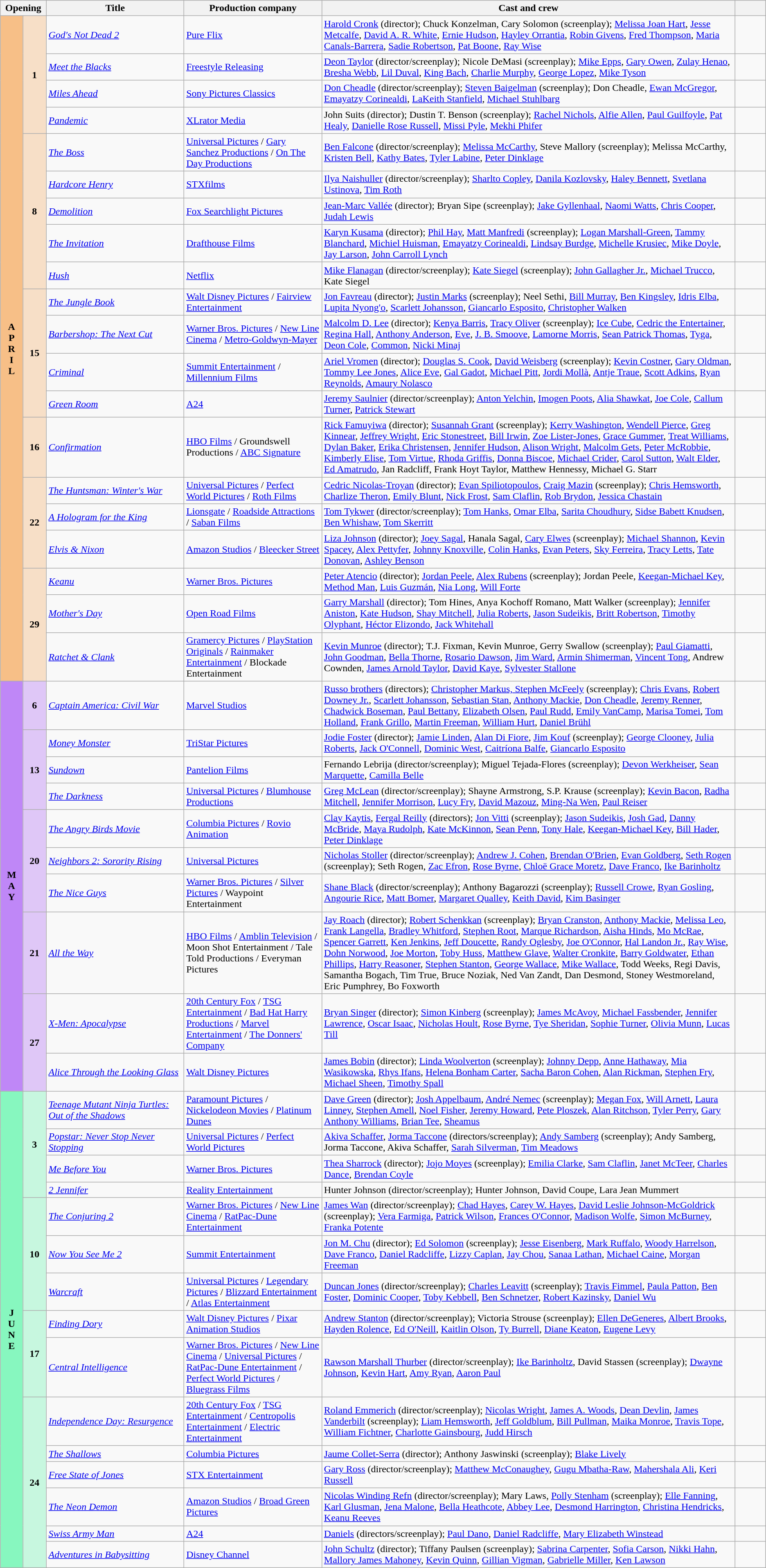<table class="wikitable sortable">
<tr>
<th colspan="2" style="width:6%;">Opening</th>
<th style="width:18%;">Title</th>
<th style="width:18%;">Production company</th>
<th>Cast and crew</th>
<th style="width:4%;"  class="unsortable"></th>
</tr>
<tr>
<th rowspan="20" style="text-align:center; background:#f7bf87">A<br>P<br>R<br>I<br>L</th>
<td rowspan="4" style="text-align:center; background:#f7dfc7"><strong>1</strong></td>
<td><em><a href='#'>God's Not Dead 2</a></em></td>
<td><a href='#'>Pure Flix</a></td>
<td><a href='#'>Harold Cronk</a> (director); Chuck Konzelman, Cary Solomon (screenplay); <a href='#'>Melissa Joan Hart</a>, <a href='#'>Jesse Metcalfe</a>, <a href='#'>David A. R. White</a>, <a href='#'>Ernie Hudson</a>, <a href='#'>Hayley Orrantia</a>, <a href='#'>Robin Givens</a>, <a href='#'>Fred Thompson</a>, <a href='#'>Maria Canals-Barrera</a>, <a href='#'>Sadie Robertson</a>, <a href='#'>Pat Boone</a>, <a href='#'>Ray Wise</a></td>
<td></td>
</tr>
<tr>
<td><em><a href='#'>Meet the Blacks</a></em></td>
<td><a href='#'>Freestyle Releasing</a></td>
<td><a href='#'>Deon Taylor</a> (director/screenplay); Nicole DeMasi (screenplay); <a href='#'>Mike Epps</a>, <a href='#'>Gary Owen</a>, <a href='#'>Zulay Henao</a>, <a href='#'>Bresha Webb</a>, <a href='#'>Lil Duval</a>, <a href='#'>King Bach</a>, <a href='#'>Charlie Murphy</a>, <a href='#'>George Lopez</a>, <a href='#'>Mike Tyson</a></td>
<td></td>
</tr>
<tr>
<td><em><a href='#'>Miles Ahead</a></em></td>
<td><a href='#'>Sony Pictures Classics</a></td>
<td><a href='#'>Don Cheadle</a> (director/screenplay); <a href='#'>Steven Baigelman</a> (screenplay); Don Cheadle, <a href='#'>Ewan McGregor</a>, <a href='#'>Emayatzy Corinealdi</a>, <a href='#'>LaKeith Stanfield</a>, <a href='#'>Michael Stuhlbarg</a></td>
<td></td>
</tr>
<tr>
<td><em><a href='#'>Pandemic</a></em></td>
<td><a href='#'>XLrator Media</a></td>
<td>John Suits (director); Dustin T. Benson (screenplay); <a href='#'>Rachel Nichols</a>, <a href='#'>Alfie Allen</a>, <a href='#'>Paul Guilfoyle</a>, <a href='#'>Pat Healy</a>, <a href='#'>Danielle Rose Russell</a>, <a href='#'>Missi Pyle</a>, <a href='#'>Mekhi Phifer</a></td>
<td></td>
</tr>
<tr>
<td rowspan="5" style="text-align:center; background:#f7dfc7"><strong>8</strong></td>
<td><em><a href='#'>The Boss</a></em></td>
<td><a href='#'>Universal Pictures</a> / <a href='#'>Gary Sanchez Productions</a> / <a href='#'>On The Day Productions</a></td>
<td><a href='#'>Ben Falcone</a> (director/screenplay); <a href='#'>Melissa McCarthy</a>, Steve Mallory (screenplay); Melissa McCarthy, <a href='#'>Kristen Bell</a>, <a href='#'>Kathy Bates</a>, <a href='#'>Tyler Labine</a>, <a href='#'>Peter Dinklage</a></td>
<td></td>
</tr>
<tr>
<td><em><a href='#'>Hardcore Henry</a></em></td>
<td><a href='#'>STXfilms</a></td>
<td><a href='#'>Ilya Naishuller</a> (director/screenplay); <a href='#'>Sharlto Copley</a>, <a href='#'>Danila Kozlovsky</a>, <a href='#'>Haley Bennett</a>, <a href='#'>Svetlana Ustinova</a>, <a href='#'>Tim Roth</a></td>
<td></td>
</tr>
<tr>
<td><em><a href='#'>Demolition</a></em></td>
<td><a href='#'>Fox Searchlight Pictures</a></td>
<td><a href='#'>Jean-Marc Vallée</a> (director); Bryan Sipe (screenplay); <a href='#'>Jake Gyllenhaal</a>, <a href='#'>Naomi Watts</a>, <a href='#'>Chris Cooper</a>, <a href='#'>Judah Lewis</a></td>
<td></td>
</tr>
<tr>
<td><em><a href='#'>The Invitation</a></em></td>
<td><a href='#'>Drafthouse Films</a></td>
<td><a href='#'>Karyn Kusama</a> (director); <a href='#'>Phil Hay</a>, <a href='#'>Matt Manfredi</a> (screenplay); <a href='#'>Logan Marshall-Green</a>, <a href='#'>Tammy Blanchard</a>, <a href='#'>Michiel Huisman</a>, <a href='#'>Emayatzy Corinealdi</a>, <a href='#'>Lindsay Burdge</a>, <a href='#'>Michelle Krusiec</a>, <a href='#'>Mike Doyle</a>, <a href='#'>Jay Larson</a>, <a href='#'>John Carroll Lynch</a></td>
<td></td>
</tr>
<tr>
<td><em><a href='#'>Hush</a></em></td>
<td><a href='#'>Netflix</a></td>
<td><a href='#'>Mike Flanagan</a> (director/screenplay); <a href='#'>Kate Siegel</a> (screenplay); <a href='#'>John Gallagher Jr.</a>, <a href='#'>Michael Trucco</a>, Kate Siegel</td>
<td></td>
</tr>
<tr>
<td rowspan="4" style="text-align:center; background:#f7dfc7"><strong>15</strong></td>
<td><em><a href='#'>The Jungle Book</a></em></td>
<td><a href='#'>Walt Disney Pictures</a> / <a href='#'>Fairview Entertainment</a></td>
<td><a href='#'>Jon Favreau</a> (director); <a href='#'>Justin Marks</a> (screenplay); Neel Sethi, <a href='#'>Bill Murray</a>, <a href='#'>Ben Kingsley</a>, <a href='#'>Idris Elba</a>, <a href='#'>Lupita Nyong'o</a>, <a href='#'>Scarlett Johansson</a>, <a href='#'>Giancarlo Esposito</a>, <a href='#'>Christopher Walken</a></td>
<td></td>
</tr>
<tr>
<td><em><a href='#'>Barbershop: The Next Cut</a></em></td>
<td><a href='#'>Warner Bros. Pictures</a> / <a href='#'>New Line Cinema</a> / <a href='#'>Metro-Goldwyn-Mayer</a></td>
<td><a href='#'>Malcolm D. Lee</a> (director); <a href='#'>Kenya Barris</a>, <a href='#'>Tracy Oliver</a> (screenplay); <a href='#'>Ice Cube</a>, <a href='#'>Cedric the Entertainer</a>, <a href='#'>Regina Hall</a>, <a href='#'>Anthony Anderson</a>, <a href='#'>Eve</a>, <a href='#'>J. B. Smoove</a>, <a href='#'>Lamorne Morris</a>, <a href='#'>Sean Patrick Thomas</a>, <a href='#'>Tyga</a>, <a href='#'>Deon Cole</a>, <a href='#'>Common</a>, <a href='#'>Nicki Minaj</a></td>
<td></td>
</tr>
<tr>
<td><em><a href='#'>Criminal</a></em></td>
<td><a href='#'>Summit Entertainment</a> / <a href='#'>Millennium Films</a></td>
<td><a href='#'>Ariel Vromen</a> (director); <a href='#'>Douglas S. Cook</a>, <a href='#'>David Weisberg</a> (screenplay); <a href='#'>Kevin Costner</a>, <a href='#'>Gary Oldman</a>, <a href='#'>Tommy Lee Jones</a>, <a href='#'>Alice Eve</a>, <a href='#'>Gal Gadot</a>, <a href='#'>Michael Pitt</a>, <a href='#'>Jordi Mollà</a>, <a href='#'>Antje Traue</a>, <a href='#'>Scott Adkins</a>, <a href='#'>Ryan Reynolds</a>, <a href='#'>Amaury Nolasco</a></td>
<td></td>
</tr>
<tr>
<td><em><a href='#'>Green Room</a></em></td>
<td><a href='#'>A24</a></td>
<td><a href='#'>Jeremy Saulnier</a> (director/screenplay); <a href='#'>Anton Yelchin</a>, <a href='#'>Imogen Poots</a>, <a href='#'>Alia Shawkat</a>, <a href='#'>Joe Cole</a>, <a href='#'>Callum Turner</a>, <a href='#'>Patrick Stewart</a></td>
<td></td>
</tr>
<tr>
<td rowspan="1" style="text-align:center; background:#f7dfc7"><strong>16</strong></td>
<td><em><a href='#'>Confirmation</a></em></td>
<td><a href='#'>HBO Films</a> / Groundswell Productions / <a href='#'>ABC Signature</a></td>
<td><a href='#'>Rick Famuyiwa</a> (director); <a href='#'>Susannah Grant</a> (screenplay); <a href='#'>Kerry Washington</a>, <a href='#'>Wendell Pierce</a>, <a href='#'>Greg Kinnear</a>, <a href='#'>Jeffrey Wright</a>, <a href='#'>Eric Stonestreet</a>, <a href='#'>Bill Irwin</a>, <a href='#'>Zoe Lister-Jones</a>, <a href='#'>Grace Gummer</a>, <a href='#'>Treat Williams</a>, <a href='#'>Dylan Baker</a>, <a href='#'>Erika Christensen</a>, <a href='#'>Jennifer Hudson</a>, <a href='#'>Alison Wright</a>, <a href='#'>Malcolm Gets</a>, <a href='#'>Peter McRobbie</a>, <a href='#'>Kimberly Elise</a>, <a href='#'>Tom Virtue</a>, <a href='#'>Rhoda Griffis</a>, <a href='#'>Donna Biscoe</a>, <a href='#'>Michael Crider</a>, <a href='#'>Carol Sutton</a>, <a href='#'>Walt Elder</a>, <a href='#'>Ed Amatrudo</a>, Jan Radcliff, Frank Hoyt Taylor, Matthew Hennessy, Michael G. Starr</td>
</tr>
<tr>
<td rowspan="3" style="text-align:center; background:#f7dfc7"><strong>22</strong></td>
<td><em><a href='#'>The Huntsman: Winter's War</a></em></td>
<td><a href='#'>Universal Pictures</a> / <a href='#'>Perfect World Pictures</a> / <a href='#'>Roth Films</a></td>
<td><a href='#'>Cedric Nicolas-Troyan</a> (director); <a href='#'>Evan Spiliotopoulos</a>, <a href='#'>Craig Mazin</a> (screenplay); <a href='#'>Chris Hemsworth</a>, <a href='#'>Charlize Theron</a>, <a href='#'>Emily Blunt</a>, <a href='#'>Nick Frost</a>, <a href='#'>Sam Claflin</a>, <a href='#'>Rob Brydon</a>, <a href='#'>Jessica Chastain</a></td>
<td></td>
</tr>
<tr>
<td><em><a href='#'>A Hologram for the King</a></em></td>
<td><a href='#'>Lionsgate</a> / <a href='#'>Roadside Attractions</a> / <a href='#'>Saban Films</a></td>
<td><a href='#'>Tom Tykwer</a> (director/screenplay); <a href='#'>Tom Hanks</a>, <a href='#'>Omar Elba</a>, <a href='#'>Sarita Choudhury</a>, <a href='#'>Sidse Babett Knudsen</a>, <a href='#'>Ben Whishaw</a>, <a href='#'>Tom Skerritt</a></td>
<td></td>
</tr>
<tr>
<td><em><a href='#'>Elvis & Nixon</a></em></td>
<td><a href='#'>Amazon Studios</a> / <a href='#'>Bleecker Street</a></td>
<td><a href='#'>Liza Johnson</a> (director); <a href='#'>Joey Sagal</a>, Hanala Sagal, <a href='#'>Cary Elwes</a> (screenplay); <a href='#'>Michael Shannon</a>, <a href='#'>Kevin Spacey</a>, <a href='#'>Alex Pettyfer</a>, <a href='#'>Johnny Knoxville</a>, <a href='#'>Colin Hanks</a>, <a href='#'>Evan Peters</a>, <a href='#'>Sky Ferreira</a>, <a href='#'>Tracy Letts</a>, <a href='#'>Tate Donovan</a>, <a href='#'>Ashley Benson</a></td>
<td></td>
</tr>
<tr>
<td rowspan="3" style="text-align:center; background:#f7dfc7"><strong>29</strong></td>
<td><em><a href='#'>Keanu</a></em></td>
<td><a href='#'>Warner Bros. Pictures</a></td>
<td><a href='#'>Peter Atencio</a> (director); <a href='#'>Jordan Peele</a>, <a href='#'>Alex Rubens</a> (screenplay); Jordan Peele, <a href='#'>Keegan-Michael Key</a>, <a href='#'>Method Man</a>, <a href='#'>Luis Guzmán</a>, <a href='#'>Nia Long</a>, <a href='#'>Will Forte</a></td>
<td></td>
</tr>
<tr>
<td><em><a href='#'>Mother's Day</a></em></td>
<td><a href='#'>Open Road Films</a></td>
<td><a href='#'>Garry Marshall</a> (director); Tom Hines, Anya Kochoff Romano, Matt Walker (screenplay); <a href='#'>Jennifer Aniston</a>, <a href='#'>Kate Hudson</a>, <a href='#'>Shay Mitchell</a>, <a href='#'>Julia Roberts</a>, <a href='#'>Jason Sudeikis</a>, <a href='#'>Britt Robertson</a>, <a href='#'>Timothy Olyphant</a>, <a href='#'>Héctor Elizondo</a>, <a href='#'>Jack Whitehall</a></td>
<td></td>
</tr>
<tr>
<td><em><a href='#'>Ratchet & Clank</a></em></td>
<td><a href='#'>Gramercy Pictures</a> / <a href='#'>PlayStation Originals</a> / <a href='#'>Rainmaker Entertainment</a> / Blockade Entertainment</td>
<td><a href='#'>Kevin Munroe</a> (director); T.J. Fixman, Kevin Munroe, Gerry Swallow (screenplay); <a href='#'>Paul Giamatti</a>, <a href='#'>John Goodman</a>, <a href='#'>Bella Thorne</a>, <a href='#'>Rosario Dawson</a>, <a href='#'>Jim Ward</a>, <a href='#'>Armin Shimerman</a>, <a href='#'>Vincent Tong</a>, Andrew Cownden, <a href='#'>James Arnold Taylor</a>, <a href='#'>David Kaye</a>, <a href='#'>Sylvester Stallone</a></td>
<td></td>
</tr>
<tr>
<th rowspan="10" style="text-align:center; background:#bf87f7">M<br>A<br>Y</th>
<td rowspan="1" style="text-align:center; background:#dfc7f7"><strong>6</strong></td>
<td><em><a href='#'>Captain America: Civil War</a></em></td>
<td><a href='#'>Marvel Studios</a></td>
<td><a href='#'>Russo brothers</a> (directors); <a href='#'>Christopher Markus, Stephen McFeely</a> (screenplay); <a href='#'>Chris Evans</a>, <a href='#'>Robert Downey Jr.</a>, <a href='#'>Scarlett Johansson</a>, <a href='#'>Sebastian Stan</a>, <a href='#'>Anthony Mackie</a>, <a href='#'>Don Cheadle</a>, <a href='#'>Jeremy Renner</a>, <a href='#'>Chadwick Boseman</a>, <a href='#'>Paul Bettany</a>, <a href='#'>Elizabeth Olsen</a>, <a href='#'>Paul Rudd</a>, <a href='#'>Emily VanCamp</a>, <a href='#'>Marisa Tomei</a>, <a href='#'>Tom Holland</a>, <a href='#'>Frank Grillo</a>, <a href='#'>Martin Freeman</a>, <a href='#'>William Hurt</a>, <a href='#'>Daniel Brühl</a></td>
<td></td>
</tr>
<tr>
<td rowspan="3" style="text-align:center; background:#dfc7f7"><strong>13</strong></td>
<td><em><a href='#'>Money Monster</a></em></td>
<td><a href='#'>TriStar Pictures</a></td>
<td><a href='#'>Jodie Foster</a> (director); <a href='#'>Jamie Linden</a>, <a href='#'>Alan Di Fiore</a>, <a href='#'>Jim Kouf</a> (screenplay); <a href='#'>George Clooney</a>, <a href='#'>Julia Roberts</a>, <a href='#'>Jack O'Connell</a>, <a href='#'>Dominic West</a>, <a href='#'>Caitríona Balfe</a>, <a href='#'>Giancarlo Esposito</a></td>
<td></td>
</tr>
<tr>
<td><em><a href='#'>Sundown</a></em></td>
<td><a href='#'>Pantelion Films</a></td>
<td>Fernando Lebrija (director/screenplay); Miguel Tejada-Flores (screenplay); <a href='#'>Devon Werkheiser</a>, <a href='#'>Sean Marquette</a>, <a href='#'>Camilla Belle</a></td>
<td></td>
</tr>
<tr>
<td><em><a href='#'>The Darkness</a></em></td>
<td><a href='#'>Universal Pictures</a> / <a href='#'>Blumhouse Productions</a></td>
<td><a href='#'>Greg McLean</a> (director/screenplay); Shayne Armstrong, S.P. Krause (screenplay); <a href='#'>Kevin Bacon</a>, <a href='#'>Radha Mitchell</a>, <a href='#'>Jennifer Morrison</a>, <a href='#'>Lucy Fry</a>, <a href='#'>David Mazouz</a>, <a href='#'>Ming-Na Wen</a>, <a href='#'>Paul Reiser</a></td>
<td></td>
</tr>
<tr>
<td rowspan="3" style="text-align:center; background:#dfc7f7"><strong>20</strong></td>
<td><em><a href='#'>The Angry Birds Movie</a></em></td>
<td><a href='#'>Columbia Pictures</a> / <a href='#'>Rovio Animation</a></td>
<td><a href='#'>Clay Kaytis</a>, <a href='#'>Fergal Reilly</a> (directors); <a href='#'>Jon Vitti</a> (screenplay); <a href='#'>Jason Sudeikis</a>, <a href='#'>Josh Gad</a>, <a href='#'>Danny McBride</a>, <a href='#'>Maya Rudolph</a>, <a href='#'>Kate McKinnon</a>, <a href='#'>Sean Penn</a>, <a href='#'>Tony Hale</a>, <a href='#'>Keegan-Michael Key</a>, <a href='#'>Bill Hader</a>, <a href='#'>Peter Dinklage</a></td>
<td></td>
</tr>
<tr>
<td><em><a href='#'>Neighbors 2: Sorority Rising</a></em></td>
<td><a href='#'>Universal Pictures</a></td>
<td><a href='#'>Nicholas Stoller</a> (director/screenplay); <a href='#'>Andrew J. Cohen</a>, <a href='#'>Brendan O'Brien</a>, <a href='#'>Evan Goldberg</a>, <a href='#'>Seth Rogen</a> (screenplay); Seth Rogen, <a href='#'>Zac Efron</a>, <a href='#'>Rose Byrne</a>, <a href='#'>Chloë Grace Moretz</a>, <a href='#'>Dave Franco</a>, <a href='#'>Ike Barinholtz</a></td>
<td></td>
</tr>
<tr>
<td><em><a href='#'>The Nice Guys</a></em></td>
<td><a href='#'>Warner Bros. Pictures</a> / <a href='#'>Silver Pictures</a> / Waypoint Entertainment</td>
<td><a href='#'>Shane Black</a> (director/screenplay); Anthony Bagarozzi (screenplay); <a href='#'>Russell Crowe</a>, <a href='#'>Ryan Gosling</a>, <a href='#'>Angourie Rice</a>, <a href='#'>Matt Bomer</a>, <a href='#'>Margaret Qualley</a>, <a href='#'>Keith David</a>, <a href='#'>Kim Basinger</a></td>
<td></td>
</tr>
<tr>
<td rowspan="1" style="text-align:center; background:#dfc7f7"><strong>21</strong></td>
<td><em><a href='#'>All the Way</a></em></td>
<td><a href='#'>HBO Films</a> / <a href='#'>Amblin Television</a> / Moon Shot Entertainment / Tale Told Productions / Everyman Pictures</td>
<td><a href='#'>Jay Roach</a> (director); <a href='#'>Robert Schenkkan</a> (screenplay); <a href='#'>Bryan Cranston</a>, <a href='#'>Anthony Mackie</a>, <a href='#'>Melissa Leo</a>, <a href='#'>Frank Langella</a>, <a href='#'>Bradley Whitford</a>, <a href='#'>Stephen Root</a>, <a href='#'>Marque Richardson</a>, <a href='#'>Aisha Hinds</a>, <a href='#'>Mo McRae</a>, <a href='#'>Spencer Garrett</a>, <a href='#'>Ken Jenkins</a>, <a href='#'>Jeff Doucette</a>, <a href='#'>Randy Oglesby</a>, <a href='#'>Joe O'Connor</a>, <a href='#'>Hal Landon Jr.</a>, <a href='#'>Ray Wise</a>, <a href='#'>Dohn Norwood</a>, <a href='#'>Joe Morton</a>, <a href='#'>Toby Huss</a>, <a href='#'>Matthew Glave</a>, <a href='#'>Walter Cronkite</a>, <a href='#'>Barry Goldwater</a>, <a href='#'>Ethan Phillips</a>, <a href='#'>Harry Reasoner</a>, <a href='#'>Stephen Stanton</a>, <a href='#'>George Wallace</a>, <a href='#'>Mike Wallace</a>, Todd Weeks, Regi Davis, Samantha Bogach, Tim True, Bruce Noziak, Ned Van Zandt, Dan Desmond, Stoney Westmoreland, Eric Pumphrey, Bo Foxworth</td>
</tr>
<tr>
<td rowspan="2" style="text-align:center; background:#dfc7f7"><strong>27</strong></td>
<td><em><a href='#'>X-Men: Apocalypse</a></em></td>
<td><a href='#'>20th Century Fox</a> / <a href='#'>TSG Entertainment</a> / <a href='#'>Bad Hat Harry Productions</a> / <a href='#'>Marvel Entertainment</a> / <a href='#'>The Donners' Company</a></td>
<td><a href='#'>Bryan Singer</a> (director); <a href='#'>Simon Kinberg</a> (screenplay); <a href='#'>James McAvoy</a>, <a href='#'>Michael Fassbender</a>, <a href='#'>Jennifer Lawrence</a>, <a href='#'>Oscar Isaac</a>, <a href='#'>Nicholas Hoult</a>, <a href='#'>Rose Byrne</a>, <a href='#'>Tye Sheridan</a>, <a href='#'>Sophie Turner</a>, <a href='#'>Olivia Munn</a>, <a href='#'>Lucas Till</a></td>
<td></td>
</tr>
<tr>
<td><em><a href='#'>Alice Through the Looking Glass</a></em></td>
<td><a href='#'>Walt Disney Pictures</a></td>
<td><a href='#'>James Bobin</a> (director); <a href='#'>Linda Woolverton</a> (screenplay); <a href='#'>Johnny Depp</a>, <a href='#'>Anne Hathaway</a>, <a href='#'>Mia Wasikowska</a>, <a href='#'>Rhys Ifans</a>, <a href='#'>Helena Bonham Carter</a>, <a href='#'>Sacha Baron Cohen</a>, <a href='#'>Alan Rickman</a>, <a href='#'>Stephen Fry</a>, <a href='#'>Michael Sheen</a>, <a href='#'>Timothy Spall</a></td>
<td></td>
</tr>
<tr>
<th rowspan="16" style="text-align:center; background:#87f7bf">J<br>U<br>N<br>E</th>
<td rowspan="4" style="text-align:center; background:#c7f7df"><strong>3</strong></td>
<td><em><a href='#'>Teenage Mutant Ninja Turtles: Out of the Shadows</a></em></td>
<td><a href='#'>Paramount Pictures</a> / <a href='#'>Nickelodeon Movies</a> / <a href='#'>Platinum Dunes</a></td>
<td><a href='#'>Dave Green</a> (director); <a href='#'>Josh Appelbaum</a>, <a href='#'>André Nemec</a> (screenplay); <a href='#'>Megan Fox</a>, <a href='#'>Will Arnett</a>, <a href='#'>Laura Linney</a>, <a href='#'>Stephen Amell</a>, <a href='#'>Noel Fisher</a>, <a href='#'>Jeremy Howard</a>, <a href='#'>Pete Ploszek</a>, <a href='#'>Alan Ritchson</a>, <a href='#'>Tyler Perry</a>, <a href='#'>Gary Anthony Williams</a>, <a href='#'>Brian Tee</a>, <a href='#'>Sheamus</a></td>
<td></td>
</tr>
<tr>
<td><em><a href='#'>Popstar: Never Stop Never Stopping</a></em></td>
<td><a href='#'>Universal Pictures</a> / <a href='#'>Perfect World Pictures</a></td>
<td><a href='#'>Akiva Schaffer</a>, <a href='#'>Jorma Taccone</a> (directors/screenplay); <a href='#'>Andy Samberg</a> (screenplay); Andy Samberg, Jorma Taccone, Akiva Schaffer, <a href='#'>Sarah Silverman</a>, <a href='#'>Tim Meadows</a></td>
<td></td>
</tr>
<tr>
<td><em><a href='#'>Me Before You</a></em></td>
<td><a href='#'>Warner Bros. Pictures</a></td>
<td><a href='#'>Thea Sharrock</a> (director); <a href='#'>Jojo Moyes</a> (screenplay); <a href='#'>Emilia Clarke</a>, <a href='#'>Sam Claflin</a>, <a href='#'>Janet McTeer</a>, <a href='#'>Charles Dance</a>, <a href='#'>Brendan Coyle</a></td>
<td></td>
</tr>
<tr>
<td><em><a href='#'>2 Jennifer</a></em></td>
<td><a href='#'>Reality Entertainment</a></td>
<td>Hunter Johnson (director/screenplay); Hunter Johnson, David Coupe, Lara Jean Mummert</td>
<td></td>
</tr>
<tr>
<td rowspan="3" style="text-align:center; background:#c7f7df"><strong>10</strong></td>
<td><em><a href='#'>The Conjuring 2</a></em></td>
<td><a href='#'>Warner Bros. Pictures</a> / <a href='#'>New Line Cinema</a> / <a href='#'>RatPac-Dune Entertainment</a></td>
<td><a href='#'>James Wan</a> (director/screenplay); <a href='#'>Chad Hayes</a>, <a href='#'>Carey W. Hayes</a>, <a href='#'>David Leslie Johnson-McGoldrick</a> (screenplay); <a href='#'>Vera Farmiga</a>, <a href='#'>Patrick Wilson</a>, <a href='#'>Frances O'Connor</a>, <a href='#'>Madison Wolfe</a>, <a href='#'>Simon McBurney</a>, <a href='#'>Franka Potente</a></td>
<td></td>
</tr>
<tr>
<td><em><a href='#'>Now You See Me 2</a></em></td>
<td><a href='#'>Summit Entertainment</a></td>
<td><a href='#'>Jon M. Chu</a> (director); <a href='#'>Ed Solomon</a> (screenplay); <a href='#'>Jesse Eisenberg</a>, <a href='#'>Mark Ruffalo</a>, <a href='#'>Woody Harrelson</a>, <a href='#'>Dave Franco</a>, <a href='#'>Daniel Radcliffe</a>, <a href='#'>Lizzy Caplan</a>, <a href='#'>Jay Chou</a>, <a href='#'>Sanaa Lathan</a>, <a href='#'>Michael Caine</a>, <a href='#'>Morgan Freeman</a></td>
<td></td>
</tr>
<tr>
<td><em><a href='#'>Warcraft</a></em></td>
<td><a href='#'>Universal Pictures</a> / <a href='#'>Legendary Pictures</a> / <a href='#'>Blizzard Entertainment</a> / <a href='#'>Atlas Entertainment</a></td>
<td><a href='#'>Duncan Jones</a> (director/screenplay); <a href='#'>Charles Leavitt</a> (screenplay); <a href='#'>Travis Fimmel</a>, <a href='#'>Paula Patton</a>, <a href='#'>Ben Foster</a>, <a href='#'>Dominic Cooper</a>, <a href='#'>Toby Kebbell</a>, <a href='#'>Ben Schnetzer</a>, <a href='#'>Robert Kazinsky</a>, <a href='#'>Daniel Wu</a></td>
<td></td>
</tr>
<tr>
<td rowspan="2" style="text-align:center; background:#c7f7df"><strong>17</strong></td>
<td><em><a href='#'>Finding Dory</a></em></td>
<td><a href='#'>Walt Disney Pictures</a> / <a href='#'>Pixar Animation Studios</a></td>
<td><a href='#'>Andrew Stanton</a> (director/screenplay); Victoria Strouse (screenplay); <a href='#'>Ellen DeGeneres</a>, <a href='#'>Albert Brooks</a>, <a href='#'>Hayden Rolence</a>, <a href='#'>Ed O'Neill</a>, <a href='#'>Kaitlin Olson</a>, <a href='#'>Ty Burrell</a>, <a href='#'>Diane Keaton</a>, <a href='#'>Eugene Levy</a></td>
<td></td>
</tr>
<tr>
<td><em><a href='#'>Central Intelligence</a></em></td>
<td><a href='#'>Warner Bros. Pictures</a> / <a href='#'>New Line Cinema</a> / <a href='#'>Universal Pictures</a> / <a href='#'>RatPac-Dune Entertainment</a> / <a href='#'>Perfect World Pictures</a> / <a href='#'>Bluegrass Films</a></td>
<td><a href='#'>Rawson Marshall Thurber</a> (director/screenplay); <a href='#'>Ike Barinholtz</a>, David Stassen (screenplay); <a href='#'>Dwayne Johnson</a>, <a href='#'>Kevin Hart</a>, <a href='#'>Amy Ryan</a>, <a href='#'>Aaron Paul</a></td>
<td></td>
</tr>
<tr>
<td rowspan="6" style="text-align:center; background:#c7f7df"><strong>24</strong></td>
<td><em><a href='#'>Independence Day: Resurgence</a></em></td>
<td><a href='#'>20th Century Fox</a> / <a href='#'>TSG Entertainment</a> / <a href='#'>Centropolis Entertainment</a> / <a href='#'>Electric Entertainment</a></td>
<td><a href='#'>Roland Emmerich</a> (director/screenplay); <a href='#'>Nicolas Wright</a>, <a href='#'>James A. Woods</a>, <a href='#'>Dean Devlin</a>, <a href='#'>James Vanderbilt</a> (screenplay); <a href='#'>Liam Hemsworth</a>, <a href='#'>Jeff Goldblum</a>, <a href='#'>Bill Pullman</a>, <a href='#'>Maika Monroe</a>, <a href='#'>Travis Tope</a>, <a href='#'>William Fichtner</a>, <a href='#'>Charlotte Gainsbourg</a>, <a href='#'>Judd Hirsch</a></td>
<td></td>
</tr>
<tr>
<td><em><a href='#'>The Shallows</a></em></td>
<td><a href='#'>Columbia Pictures</a></td>
<td><a href='#'>Jaume Collet-Serra</a> (director); Anthony Jaswinski (screenplay); <a href='#'>Blake Lively</a></td>
<td></td>
</tr>
<tr>
<td><em><a href='#'>Free State of Jones</a></em></td>
<td><a href='#'>STX Entertainment</a></td>
<td><a href='#'>Gary Ross</a> (director/screenplay); <a href='#'>Matthew McConaughey</a>, <a href='#'>Gugu Mbatha-Raw</a>, <a href='#'>Mahershala Ali</a>, <a href='#'>Keri Russell</a></td>
<td></td>
</tr>
<tr>
<td><em><a href='#'>The Neon Demon</a></em></td>
<td><a href='#'>Amazon Studios</a> / <a href='#'>Broad Green Pictures</a></td>
<td><a href='#'>Nicolas Winding Refn</a> (director/screenplay); Mary Laws, <a href='#'>Polly Stenham</a> (screenplay); <a href='#'>Elle Fanning</a>, <a href='#'>Karl Glusman</a>, <a href='#'>Jena Malone</a>, <a href='#'>Bella Heathcote</a>, <a href='#'>Abbey Lee</a>, <a href='#'>Desmond Harrington</a>, <a href='#'>Christina Hendricks</a>, <a href='#'>Keanu Reeves</a></td>
<td></td>
</tr>
<tr>
<td><em><a href='#'>Swiss Army Man</a></em></td>
<td><a href='#'>A24</a></td>
<td><a href='#'>Daniels</a> (directors/screenplay); <a href='#'>Paul Dano</a>, <a href='#'>Daniel Radcliffe</a>, <a href='#'>Mary Elizabeth Winstead</a></td>
<td></td>
</tr>
<tr>
<td><em><a href='#'>Adventures in Babysitting</a></em></td>
<td><a href='#'>Disney Channel</a></td>
<td><a href='#'>John Schultz</a> (director); Tiffany Paulsen (screenplay); <a href='#'>Sabrina Carpenter</a>, <a href='#'>Sofia Carson</a>, <a href='#'>Nikki Hahn</a>, <a href='#'>Mallory James Mahoney</a>, <a href='#'>Kevin Quinn</a>, <a href='#'>Gillian Vigman</a>, <a href='#'>Gabrielle Miller</a>, <a href='#'>Ken Lawson</a></td>
<td></td>
</tr>
</table>
